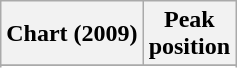<table class="wikitable sortable">
<tr>
<th>Chart (2009)</th>
<th>Peak<br>position</th>
</tr>
<tr>
</tr>
<tr>
</tr>
</table>
